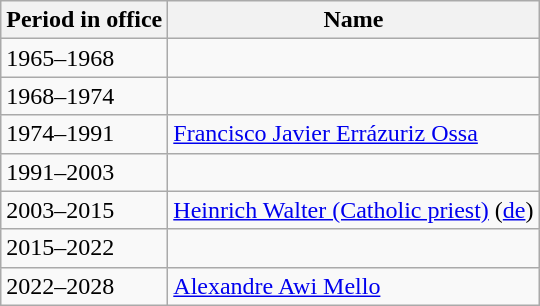<table class="wikitable">
<tr>
<th>Period in office</th>
<th>Name</th>
</tr>
<tr>
<td>1965–1968</td>
<td></td>
</tr>
<tr>
<td>1968–1974</td>
<td></td>
</tr>
<tr>
<td>1974–1991</td>
<td><a href='#'>Francisco Javier Errázuriz Ossa</a></td>
</tr>
<tr>
<td>1991–2003</td>
<td></td>
</tr>
<tr>
<td>2003–2015</td>
<td><a href='#'>Heinrich Walter (Catholic priest)</a> (<a href='#'>de</a>)</td>
</tr>
<tr>
<td>2015–2022</td>
<td></td>
</tr>
<tr>
<td>2022–2028</td>
<td><a href='#'>Alexandre Awi Mello</a></td>
</tr>
</table>
